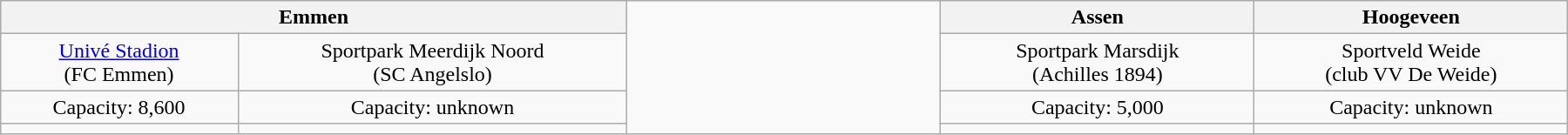<table class="wikitable" style="text-align:center; width:95%; margin:1em auto">
<tr>
<th width=40% colspan=2>Emmen</th>
<td width=20% rowspan=4></td>
<th width=20%>Assen</th>
<th width=20%>Hoogeveen</th>
</tr>
<tr>
<td><a href='#'>Univé Stadion</a><br>(FC Emmen)</td>
<td>Sportpark Meerdijk Noord<br>(SC Angelslo)</td>
<td>Sportpark Marsdijk<br>(Achilles 1894)</td>
<td>Sportveld Weide<br>(club VV De Weide)</td>
</tr>
<tr>
<td>Capacity: 8,600</td>
<td>Capacity: unknown</td>
<td>Capacity: 5,000</td>
<td>Capacity: unknown</td>
</tr>
<tr>
<td></td>
<td></td>
<td></td>
<td></td>
</tr>
</table>
